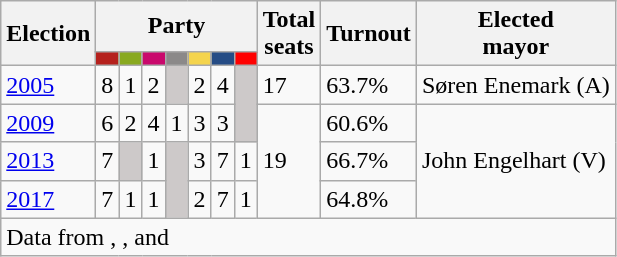<table class="wikitable">
<tr>
<th rowspan="2">Election</th>
<th colspan="7">Party</th>
<th rowspan="2">Total<br>seats</th>
<th rowspan="2">Turnout</th>
<th rowspan="2">Elected<br>mayor</th>
</tr>
<tr>
<td style="background:#B5211D;"><strong><a href='#'></a></strong></td>
<td style="background:#89A920;"><strong><a href='#'></a></strong></td>
<td style="background:#C9096C;"><strong><a href='#'></a></strong></td>
<td style="background:#8B8989;"><strong></strong></td>
<td style="background:#F4D44D;"><strong><a href='#'></a></strong></td>
<td style="background:#254C85;"><strong><a href='#'></a></strong></td>
<td style="background:#FF0000;"><strong><a href='#'></a></strong></td>
</tr>
<tr>
<td><a href='#'>2005</a></td>
<td>8</td>
<td>1</td>
<td>2</td>
<td style="background:#CDC9C9;"></td>
<td>2</td>
<td>4</td>
<td style="background:#CDC9C9;" rowspan="2"></td>
<td>17</td>
<td>63.7%</td>
<td>Søren Enemark (A)</td>
</tr>
<tr>
<td><a href='#'>2009</a></td>
<td>6</td>
<td>2</td>
<td>4</td>
<td>1</td>
<td>3</td>
<td>3</td>
<td rowspan="3">19</td>
<td>60.6%</td>
<td rowspan="3">John Engelhart (V)</td>
</tr>
<tr>
<td><a href='#'>2013</a></td>
<td>7</td>
<td style="background:#CDC9C9;"></td>
<td>1</td>
<td style="background:#CDC9C9;" rowspan="2"></td>
<td>3</td>
<td>7</td>
<td>1</td>
<td>66.7%</td>
</tr>
<tr>
<td><a href='#'>2017</a></td>
<td>7</td>
<td>1</td>
<td>1</td>
<td>2</td>
<td>7</td>
<td>1</td>
<td>64.8%</td>
</tr>
<tr>
<td colspan="14">Data from , ,  and </td>
</tr>
</table>
